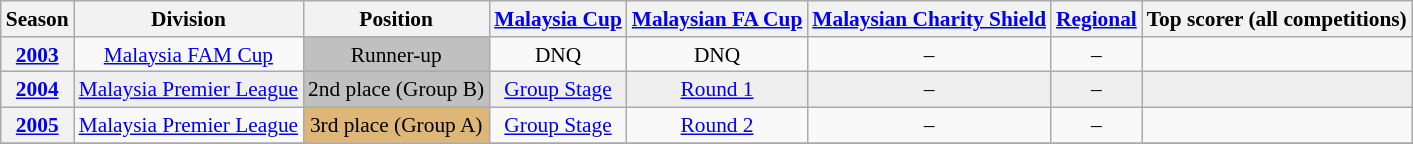<table class="wikitable" style="font-size:89%;">
<tr>
<th>Season</th>
<th>Division</th>
<th>Position</th>
<th><a href='#'>Malaysia Cup</a></th>
<th><a href='#'>Malaysian FA Cup</a></th>
<th><a href='#'>Malaysian Charity Shield</a></th>
<th><a href='#'>Regional</a></th>
<th>Top scorer (all competitions)</th>
</tr>
<tr>
<th style="text-align:center;"><a href='#'>2003</a></th>
<td style="text-align:center;"><a href='#'>Malaysia FAM Cup</a></td>
<td bgcolor=silver style="text-align:center;">Runner-up</td>
<td style="text-align:center;">DNQ</td>
<td style="text-align:center;">DNQ</td>
<td style="text-align:center;">–</td>
<td style="text-align:center;">–</td>
<td></td>
</tr>
<tr style="background:#efefef;">
<th style="text-align:center;"><a href='#'>2004</a></th>
<td style="text-align:center;"><a href='#'>Malaysia Premier League</a></td>
<td bgcolor=silver style="text-align:center;">2nd place (Group B)</td>
<td style="text-align:center;"><a href='#'>Group Stage</a></td>
<td style="text-align:center;"><a href='#'>Round 1</a></td>
<td style="text-align:center;">–</td>
<td style="text-align:center;">–</td>
<td></td>
</tr>
<tr>
<th style="text-align:center;"><a href='#'>2005</a></th>
<td style="text-align:center;"><a href='#'>Malaysia Premier League</a></td>
<td bgcolor=#deb678 style="text-align:center;">3rd place (Group A)</td>
<td style="text-align:center;"><a href='#'>Group Stage</a></td>
<td style="text-align:center;"><a href='#'>Round 2</a></td>
<td style="text-align:center;">–</td>
<td style="text-align:center;">–</td>
<td></td>
</tr>
<tr>
</tr>
</table>
